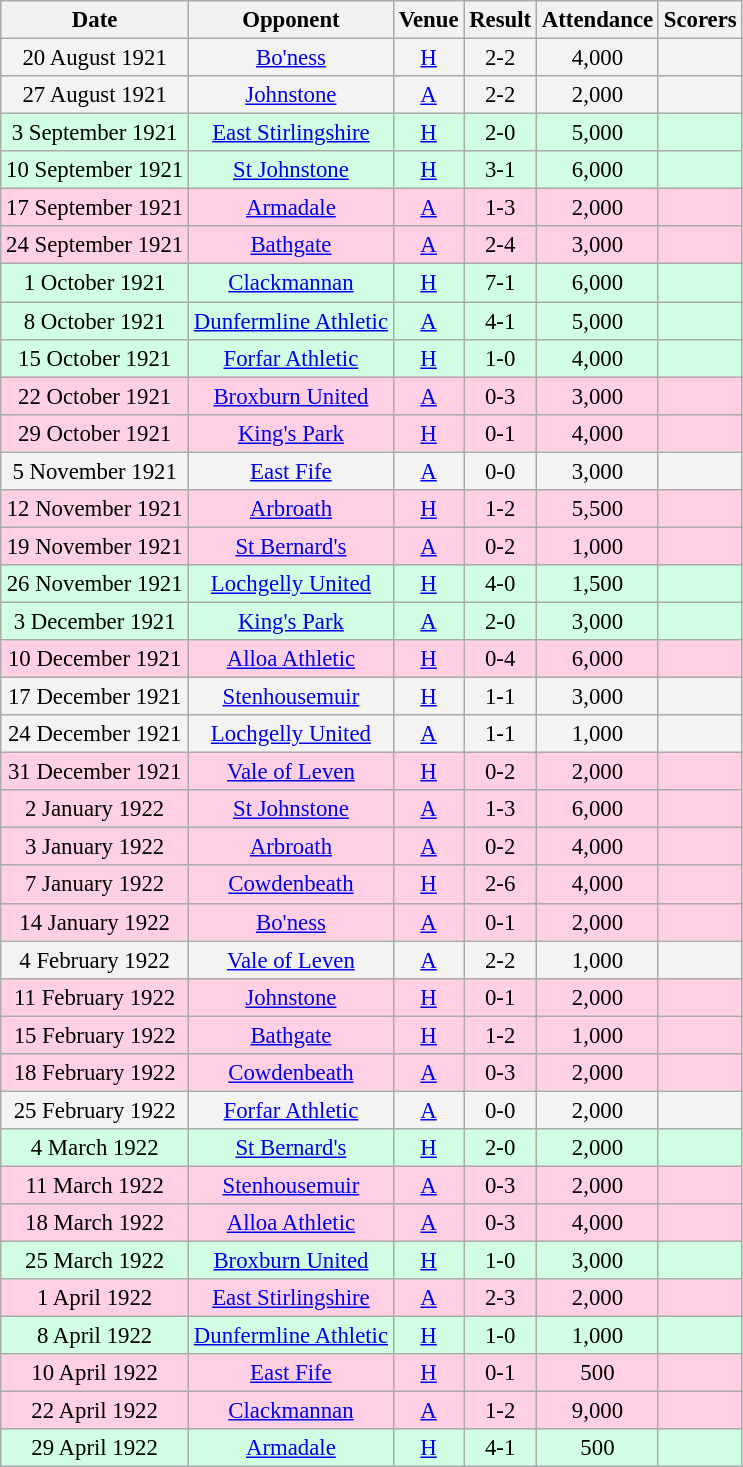<table class="wikitable sortable" style="font-size:95%; text-align:center">
<tr>
<th>Date</th>
<th>Opponent</th>
<th>Venue</th>
<th>Result</th>
<th>Attendance</th>
<th>Scorers</th>
</tr>
<tr bgcolor = "#f3f3f3">
<td>20 August 1921</td>
<td><a href='#'>Bo'ness</a></td>
<td><a href='#'>H</a></td>
<td>2-2</td>
<td>4,000</td>
<td></td>
</tr>
<tr bgcolor = "#f3f3f3">
<td>27 August 1921</td>
<td><a href='#'>Johnstone</a></td>
<td><a href='#'>A</a></td>
<td>2-2</td>
<td>2,000</td>
<td></td>
</tr>
<tr bgcolor = "#d0ffe3">
<td>3 September 1921</td>
<td><a href='#'>East Stirlingshire</a></td>
<td><a href='#'>H</a></td>
<td>2-0</td>
<td>5,000</td>
<td></td>
</tr>
<tr bgcolor = "#d0ffe3">
<td>10 September 1921</td>
<td><a href='#'>St Johnstone</a></td>
<td><a href='#'>H</a></td>
<td>3-1</td>
<td>6,000</td>
<td></td>
</tr>
<tr bgcolor = "#ffd0e3">
<td>17 September 1921</td>
<td><a href='#'>Armadale</a></td>
<td><a href='#'>A</a></td>
<td>1-3</td>
<td>2,000</td>
<td></td>
</tr>
<tr bgcolor = "#ffd0e3">
<td>24 September 1921</td>
<td><a href='#'>Bathgate</a></td>
<td><a href='#'>A</a></td>
<td>2-4</td>
<td>3,000</td>
<td></td>
</tr>
<tr bgcolor = "#d0ffe3">
<td>1 October 1921</td>
<td><a href='#'>Clackmannan</a></td>
<td><a href='#'>H</a></td>
<td>7-1</td>
<td>6,000</td>
<td></td>
</tr>
<tr bgcolor = "#d0ffe3">
<td>8 October 1921</td>
<td><a href='#'>Dunfermline Athletic</a></td>
<td><a href='#'>A</a></td>
<td>4-1</td>
<td>5,000</td>
<td></td>
</tr>
<tr bgcolor = "#d0ffe3">
<td>15 October 1921</td>
<td><a href='#'>Forfar Athletic</a></td>
<td><a href='#'>H</a></td>
<td>1-0</td>
<td>4,000</td>
<td></td>
</tr>
<tr bgcolor = "#ffd0e3">
<td>22 October 1921</td>
<td><a href='#'>Broxburn United</a></td>
<td><a href='#'>A</a></td>
<td>0-3</td>
<td>3,000</td>
<td></td>
</tr>
<tr bgcolor = "#ffd0e3">
<td>29 October 1921</td>
<td><a href='#'>King's Park</a></td>
<td><a href='#'>H</a></td>
<td>0-1</td>
<td>4,000</td>
<td></td>
</tr>
<tr bgcolor = "#f3f3f3">
<td>5 November 1921</td>
<td><a href='#'>East Fife</a></td>
<td><a href='#'>A</a></td>
<td>0-0</td>
<td>3,000</td>
<td></td>
</tr>
<tr bgcolor = "#ffd0e3">
<td>12 November 1921</td>
<td><a href='#'>Arbroath</a></td>
<td><a href='#'>H</a></td>
<td>1-2</td>
<td>5,500</td>
<td></td>
</tr>
<tr bgcolor = "#ffd0e3">
<td>19 November 1921</td>
<td><a href='#'>St Bernard's</a></td>
<td><a href='#'>A</a></td>
<td>0-2</td>
<td>1,000</td>
<td></td>
</tr>
<tr bgcolor = "#d0ffe3">
<td>26 November 1921</td>
<td><a href='#'>Lochgelly United</a></td>
<td><a href='#'>H</a></td>
<td>4-0</td>
<td>1,500</td>
<td></td>
</tr>
<tr bgcolor = "#d0ffe3">
<td>3 December 1921</td>
<td><a href='#'>King's Park</a></td>
<td><a href='#'>A</a></td>
<td>2-0</td>
<td>3,000</td>
<td></td>
</tr>
<tr bgcolor = "#ffd0e3">
<td>10 December 1921</td>
<td><a href='#'>Alloa Athletic</a></td>
<td><a href='#'>H</a></td>
<td>0-4</td>
<td>6,000</td>
<td></td>
</tr>
<tr bgcolor = "#f3f3f3">
<td>17 December 1921</td>
<td><a href='#'>Stenhousemuir</a></td>
<td><a href='#'>H</a></td>
<td>1-1</td>
<td>3,000</td>
<td></td>
</tr>
<tr bgcolor = "#f3f3f3">
<td>24 December 1921</td>
<td><a href='#'>Lochgelly United</a></td>
<td><a href='#'>A</a></td>
<td>1-1</td>
<td>1,000</td>
<td></td>
</tr>
<tr bgcolor = "#ffd0e3">
<td>31 December 1921</td>
<td><a href='#'>Vale of Leven</a></td>
<td><a href='#'>H</a></td>
<td>0-2</td>
<td>2,000</td>
<td></td>
</tr>
<tr bgcolor = "#ffd0e3">
<td>2 January 1922</td>
<td><a href='#'>St Johnstone</a></td>
<td><a href='#'>A</a></td>
<td>1-3</td>
<td>6,000</td>
<td></td>
</tr>
<tr bgcolor = "#ffd0e3">
<td>3 January 1922</td>
<td><a href='#'>Arbroath</a></td>
<td><a href='#'>A</a></td>
<td>0-2</td>
<td>4,000</td>
<td></td>
</tr>
<tr bgcolor = "#ffd0e3">
<td>7 January 1922</td>
<td><a href='#'>Cowdenbeath</a></td>
<td><a href='#'>H</a></td>
<td>2-6</td>
<td>4,000</td>
<td></td>
</tr>
<tr bgcolor = "#ffd0e3">
<td>14 January 1922</td>
<td><a href='#'>Bo'ness</a></td>
<td><a href='#'>A</a></td>
<td>0-1</td>
<td>2,000</td>
<td></td>
</tr>
<tr bgcolor = "#f3f3f3">
<td>4 February 1922</td>
<td><a href='#'>Vale of Leven</a></td>
<td><a href='#'>A</a></td>
<td>2-2</td>
<td>1,000</td>
<td></td>
</tr>
<tr bgcolor = "#ffd0e3">
<td>11 February 1922</td>
<td><a href='#'>Johnstone</a></td>
<td><a href='#'>H</a></td>
<td>0-1</td>
<td>2,000</td>
<td></td>
</tr>
<tr bgcolor = "#ffd0e3">
<td>15 February 1922</td>
<td><a href='#'>Bathgate</a></td>
<td><a href='#'>H</a></td>
<td>1-2</td>
<td>1,000</td>
<td></td>
</tr>
<tr bgcolor = "#ffd0e3">
<td>18 February 1922</td>
<td><a href='#'>Cowdenbeath</a></td>
<td><a href='#'>A</a></td>
<td>0-3</td>
<td>2,000</td>
<td></td>
</tr>
<tr bgcolor = "#f3f3f3">
<td>25 February 1922</td>
<td><a href='#'>Forfar Athletic</a></td>
<td><a href='#'>A</a></td>
<td>0-0</td>
<td>2,000</td>
<td></td>
</tr>
<tr bgcolor = "#d0ffe3">
<td>4 March 1922</td>
<td><a href='#'>St Bernard's</a></td>
<td><a href='#'>H</a></td>
<td>2-0</td>
<td>2,000</td>
<td></td>
</tr>
<tr bgcolor = "#ffd0e3">
<td>11 March 1922</td>
<td><a href='#'>Stenhousemuir</a></td>
<td><a href='#'>A</a></td>
<td>0-3</td>
<td>2,000</td>
<td></td>
</tr>
<tr bgcolor = "#ffd0e3">
<td>18 March 1922</td>
<td><a href='#'>Alloa Athletic</a></td>
<td><a href='#'>A</a></td>
<td>0-3</td>
<td>4,000</td>
<td></td>
</tr>
<tr bgcolor = "#d0ffe3">
<td>25 March 1922</td>
<td><a href='#'>Broxburn United</a></td>
<td><a href='#'>H</a></td>
<td>1-0</td>
<td>3,000</td>
<td></td>
</tr>
<tr bgcolor = "#ffd0e3">
<td>1 April 1922</td>
<td><a href='#'>East Stirlingshire</a></td>
<td><a href='#'>A</a></td>
<td>2-3</td>
<td>2,000</td>
<td></td>
</tr>
<tr bgcolor = "#d0ffe3">
<td>8 April 1922</td>
<td><a href='#'>Dunfermline Athletic</a></td>
<td><a href='#'>H</a></td>
<td>1-0</td>
<td>1,000</td>
<td></td>
</tr>
<tr bgcolor = "#ffd0e3">
<td>10 April 1922</td>
<td><a href='#'>East Fife</a></td>
<td><a href='#'>H</a></td>
<td>0-1</td>
<td>500</td>
<td></td>
</tr>
<tr bgcolor = "#ffd0e3">
<td>22 April 1922</td>
<td><a href='#'>Clackmannan</a></td>
<td><a href='#'>A</a></td>
<td>1-2</td>
<td>9,000</td>
<td></td>
</tr>
<tr bgcolor = "#d0ffe3">
<td>29 April 1922</td>
<td><a href='#'>Armadale</a></td>
<td><a href='#'>H</a></td>
<td>4-1</td>
<td>500</td>
<td></td>
</tr>
</table>
